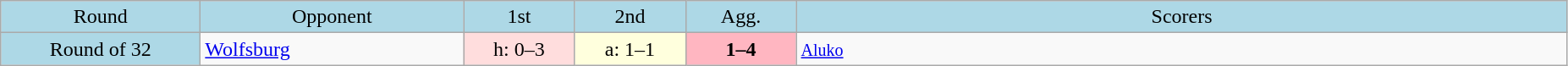<table class="wikitable" style="text-align:center">
<tr bgcolor=lightblue>
<td width=150px>Round</td>
<td width=200px>Opponent</td>
<td width=80px>1st</td>
<td width=80px>2nd</td>
<td width=80px>Agg.</td>
<td width=600px>Scorers</td>
</tr>
<tr>
<td bgcolor=lightblue>Round of 32</td>
<td align=left> <a href='#'>Wolfsburg</a></td>
<td bgcolor="#ffdddd">h: 0–3</td>
<td bgcolor="#ffffdd">a: 1–1</td>
<td bgcolor=lightpink><strong>1–4</strong></td>
<td align=left><small><a href='#'>Aluko</a></small></td>
</tr>
</table>
